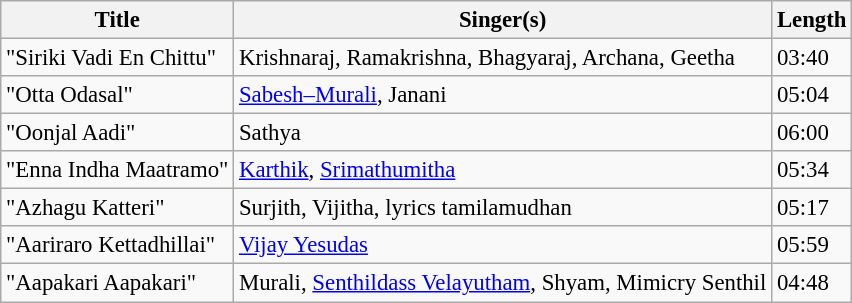<table class="wikitable" style="font-size:95%;">
<tr>
<th>Title</th>
<th>Singer(s)</th>
<th>Length</th>
</tr>
<tr>
<td>"Siriki Vadi En Chittu"</td>
<td>Krishnaraj, Ramakrishna, Bhagyaraj, Archana, Geetha</td>
<td>03:40</td>
</tr>
<tr>
<td>"Otta Odasal"</td>
<td><a href='#'>Sabesh–Murali</a>, Janani</td>
<td>05:04</td>
</tr>
<tr>
<td>"Oonjal Aadi"</td>
<td>Sathya</td>
<td>06:00</td>
</tr>
<tr>
<td>"Enna Indha Maatramo"</td>
<td><a href='#'>Karthik</a>, <a href='#'>Srimathumitha</a></td>
<td>05:34</td>
</tr>
<tr>
<td>"Azhagu Katteri"</td>
<td>Surjith, Vijitha, lyrics tamilamudhan</td>
<td>05:17</td>
</tr>
<tr>
<td>"Aariraro Kettadhillai"</td>
<td><a href='#'>Vijay Yesudas</a></td>
<td>05:59</td>
</tr>
<tr>
<td>"Aapakari Aapakari"</td>
<td>Murali, <a href='#'>Senthildass Velayutham</a>, Shyam, Mimicry Senthil</td>
<td>04:48</td>
</tr>
</table>
